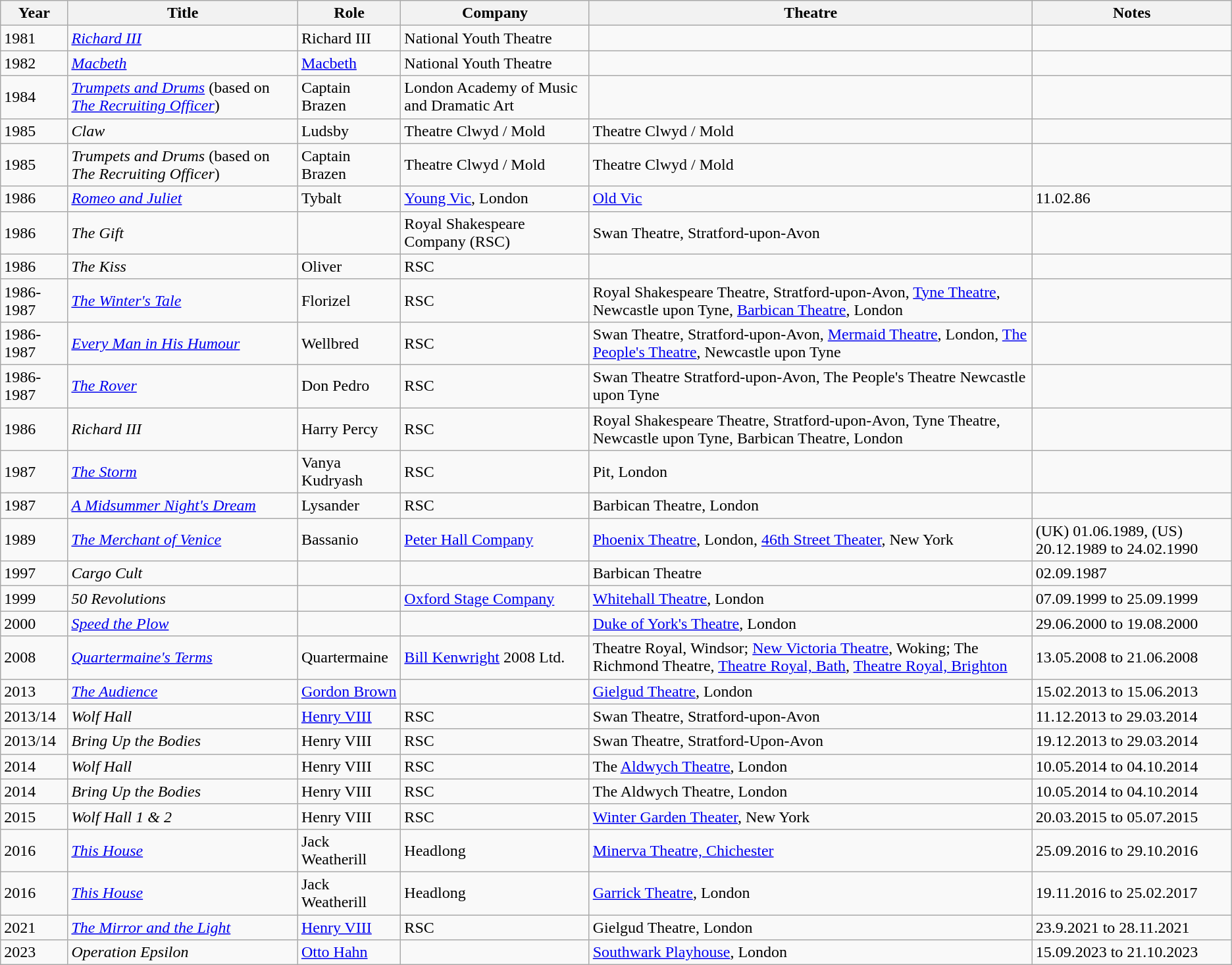<table class="wikitable sortable">
<tr>
<th>Year</th>
<th>Title</th>
<th>Role</th>
<th>Company</th>
<th>Theatre</th>
<th class="unsortable">Notes</th>
</tr>
<tr>
<td>1981</td>
<td><em><a href='#'>Richard III</a></em></td>
<td>Richard III</td>
<td>National Youth Theatre</td>
<td></td>
<td></td>
</tr>
<tr>
<td>1982</td>
<td><em><a href='#'>Macbeth</a></em></td>
<td><a href='#'>Macbeth</a></td>
<td>National Youth Theatre</td>
<td></td>
<td></td>
</tr>
<tr>
<td>1984</td>
<td><em><a href='#'>Trumpets and Drums</a></em> (based on <em><a href='#'>The Recruiting Officer</a></em>)</td>
<td>Captain Brazen</td>
<td>London Academy of Music and Dramatic Art</td>
<td></td>
<td></td>
</tr>
<tr>
<td>1985</td>
<td><em>Claw</em></td>
<td>Ludsby</td>
<td>Theatre Clwyd / Mold</td>
<td>Theatre Clwyd / Mold</td>
<td></td>
</tr>
<tr>
<td>1985</td>
<td><em>Trumpets and Drums</em> (based on <em>The Recruiting Officer</em>)</td>
<td>Captain Brazen</td>
<td>Theatre Clwyd / Mold</td>
<td>Theatre Clwyd / Mold</td>
<td></td>
</tr>
<tr>
<td>1986</td>
<td><em><a href='#'>Romeo and Juliet</a></em></td>
<td>Tybalt</td>
<td><a href='#'>Young Vic</a>, London</td>
<td><a href='#'>Old Vic</a></td>
<td>11.02.86</td>
</tr>
<tr>
<td>1986</td>
<td><em>The Gift</em></td>
<td></td>
<td>Royal Shakespeare Company (RSC)</td>
<td>Swan Theatre, Stratford-upon-Avon</td>
<td></td>
</tr>
<tr>
<td>1986</td>
<td><em>The Kiss</em></td>
<td>Oliver</td>
<td>RSC</td>
<td></td>
<td></td>
</tr>
<tr>
<td>1986-1987</td>
<td><em><a href='#'>The Winter's Tale</a></em></td>
<td>Florizel</td>
<td>RSC</td>
<td>Royal Shakespeare Theatre, Stratford-upon-Avon, <a href='#'>Tyne Theatre</a>, Newcastle upon Tyne, <a href='#'>Barbican Theatre</a>, London</td>
<td></td>
</tr>
<tr>
<td>1986-1987</td>
<td><em><a href='#'>Every Man in His Humour</a></em></td>
<td>Wellbred</td>
<td>RSC</td>
<td>Swan Theatre, Stratford-upon-Avon, <a href='#'>Mermaid Theatre</a>, London, <a href='#'>The People's Theatre</a>, Newcastle upon Tyne</td>
<td></td>
</tr>
<tr>
<td>1986-1987</td>
<td><em><a href='#'>The Rover</a></em></td>
<td>Don Pedro</td>
<td>RSC</td>
<td>Swan Theatre Stratford-upon-Avon, The People's Theatre Newcastle upon Tyne</td>
<td></td>
</tr>
<tr>
<td>1986</td>
<td><em>Richard III</em></td>
<td>Harry Percy</td>
<td>RSC</td>
<td>Royal Shakespeare Theatre, Stratford-upon-Avon, Tyne Theatre, Newcastle upon Tyne, Barbican Theatre, London</td>
<td></td>
</tr>
<tr>
<td>1987</td>
<td><em><a href='#'>The Storm</a></em></td>
<td>Vanya Kudryash</td>
<td>RSC</td>
<td>Pit, London</td>
<td></td>
</tr>
<tr>
<td>1987</td>
<td><em><a href='#'>A Midsummer Night's Dream</a></em></td>
<td>Lysander</td>
<td>RSC</td>
<td>Barbican Theatre, London</td>
<td></td>
</tr>
<tr>
<td>1989</td>
<td><em><a href='#'>The Merchant of Venice</a></em></td>
<td>Bassanio</td>
<td><a href='#'>Peter Hall Company</a></td>
<td><a href='#'>Phoenix Theatre</a>, London, <a href='#'>46th Street Theater</a>, New York</td>
<td>(UK) 01.06.1989, (US) 20.12.1989 to 24.02.1990</td>
</tr>
<tr>
<td>1997</td>
<td><em>Cargo Cult</em></td>
<td></td>
<td></td>
<td>Barbican Theatre</td>
<td>02.09.1987</td>
</tr>
<tr>
<td>1999</td>
<td><em>50 Revolutions</em></td>
<td></td>
<td><a href='#'>Oxford Stage Company</a></td>
<td><a href='#'>Whitehall Theatre</a>, London</td>
<td>07.09.1999 to 25.09.1999</td>
</tr>
<tr>
<td>2000</td>
<td><em><a href='#'>Speed the Plow</a></em></td>
<td></td>
<td></td>
<td><a href='#'>Duke of York's Theatre</a>, London</td>
<td>29.06.2000 to 19.08.2000</td>
</tr>
<tr>
<td>2008</td>
<td><em><a href='#'>Quartermaine's Terms</a></em></td>
<td>Quartermaine</td>
<td><a href='#'>Bill Kenwright</a> 2008 Ltd.</td>
<td>Theatre Royal, Windsor; <a href='#'>New Victoria Theatre</a>, Woking; The Richmond Theatre, <a href='#'>Theatre Royal, Bath</a>, <a href='#'>Theatre Royal, Brighton</a></td>
<td>13.05.2008 to 21.06.2008</td>
</tr>
<tr>
<td>2013</td>
<td><em><a href='#'>The Audience</a></em></td>
<td><a href='#'>Gordon Brown</a></td>
<td></td>
<td><a href='#'>Gielgud Theatre</a>, London</td>
<td>15.02.2013 to 15.06.2013</td>
</tr>
<tr>
<td>2013/14</td>
<td><em>Wolf Hall</em></td>
<td><a href='#'>Henry VIII</a></td>
<td>RSC</td>
<td>Swan Theatre, Stratford-upon-Avon</td>
<td>11.12.2013 to 29.03.2014</td>
</tr>
<tr>
<td>2013/14</td>
<td><em>Bring Up the Bodies</em></td>
<td>Henry VIII</td>
<td>RSC</td>
<td>Swan Theatre, Stratford-Upon-Avon</td>
<td>19.12.2013 to 29.03.2014</td>
</tr>
<tr>
<td>2014</td>
<td><em>Wolf Hall</em></td>
<td>Henry VIII</td>
<td>RSC</td>
<td>The <a href='#'>Aldwych Theatre</a>, London</td>
<td>10.05.2014 to 04.10.2014</td>
</tr>
<tr>
<td>2014</td>
<td><em>Bring Up the Bodies</em></td>
<td>Henry VIII</td>
<td>RSC</td>
<td>The Aldwych Theatre, London</td>
<td>10.05.2014 to 04.10.2014</td>
</tr>
<tr>
<td>2015</td>
<td><em>Wolf Hall 1 & 2</em></td>
<td>Henry VIII</td>
<td>RSC</td>
<td><a href='#'>Winter Garden Theater</a>, New York</td>
<td>20.03.2015 to 05.07.2015</td>
</tr>
<tr>
<td>2016</td>
<td><em><a href='#'>This House</a></em></td>
<td>Jack Weatherill</td>
<td>Headlong</td>
<td><a href='#'>Minerva Theatre, Chichester</a></td>
<td>25.09.2016 to 29.10.2016</td>
</tr>
<tr>
<td>2016</td>
<td><em><a href='#'>This House</a></em></td>
<td>Jack Weatherill</td>
<td>Headlong</td>
<td><a href='#'>Garrick Theatre</a>, London</td>
<td>19.11.2016 to 25.02.2017</td>
</tr>
<tr>
<td>2021</td>
<td><em><a href='#'>The Mirror and the Light</a></em></td>
<td><a href='#'>Henry VIII</a></td>
<td>RSC</td>
<td>Gielgud Theatre, London</td>
<td>23.9.2021 to 28.11.2021</td>
</tr>
<tr>
<td>2023</td>
<td><em>Operation Epsilon</em></td>
<td><a href='#'>Otto Hahn</a></td>
<td></td>
<td><a href='#'>Southwark Playhouse</a>, London</td>
<td>15.09.2023 to 21.10.2023</td>
</tr>
</table>
